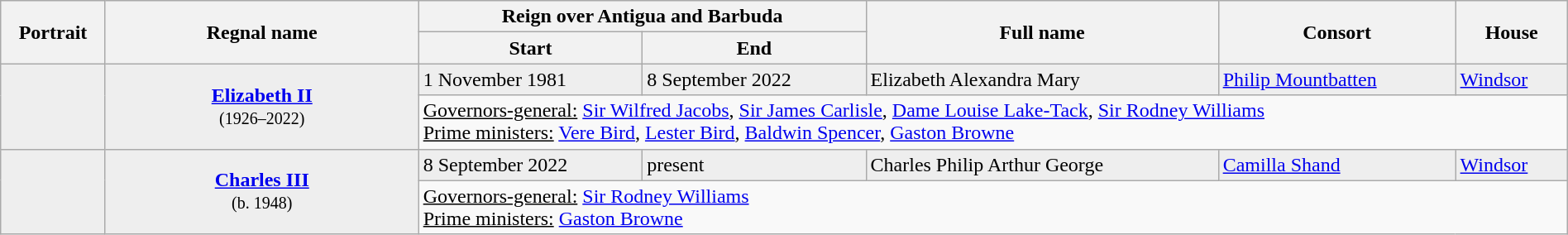<table class="wikitable" style="width:100%;">
<tr>
<th rowspan="2" scope="col">Portrait</th>
<th rowspan="2" scope="col" style="width:20%;">Regnal name</th>
<th colspan=2 scope="col">Reign over Antigua and Barbuda</th>
<th rowspan="2" scope="col">Full name</th>
<th rowspan="2" scope="col">Consort</th>
<th rowspan="2" scope="col">House</th>
</tr>
<tr>
<th scope="col">Start</th>
<th scope="col">End</th>
</tr>
<tr style="background:#eee;">
<td rowspan="2" style="text-align:center;"></td>
<td rowspan="2" style="text-align:center;" scope="row"><strong><a href='#'>Elizabeth II</a></strong><br><small>(1926–2022)</small></td>
<td>1 November 1981</td>
<td>8 September 2022</td>
<td>Elizabeth Alexandra Mary</td>
<td><a href='#'>Philip Mountbatten</a></td>
<td><a href='#'>Windsor</a></td>
</tr>
<tr>
<td colspan="5"><u>Governors-general:</u> <a href='#'>Sir Wilfred Jacobs</a>, <a href='#'>Sir James Carlisle</a>, <a href='#'>Dame Louise Lake-Tack</a>, <a href='#'>Sir Rodney Williams</a><br><u>Prime ministers:</u> <a href='#'>Vere Bird</a>, <a href='#'>Lester Bird</a>, <a href='#'>Baldwin Spencer</a>, <a href='#'>Gaston Browne</a></td>
</tr>
<tr style="background:#eee;">
<td rowspan="2" style="text-align:center;"></td>
<td rowspan="2" style="text-align:center;" scope="row"><strong><a href='#'>Charles III</a></strong><br><small>(b. 1948)</small></td>
<td>8 September 2022</td>
<td>present</td>
<td>Charles Philip Arthur George</td>
<td><a href='#'>Camilla Shand</a></td>
<td><a href='#'>Windsor</a></td>
</tr>
<tr>
<td colspan="5"><u>Governors-general:</u> <a href='#'>Sir Rodney Williams</a><br><u>Prime ministers:</u> <a href='#'>Gaston Browne</a></td>
</tr>
</table>
